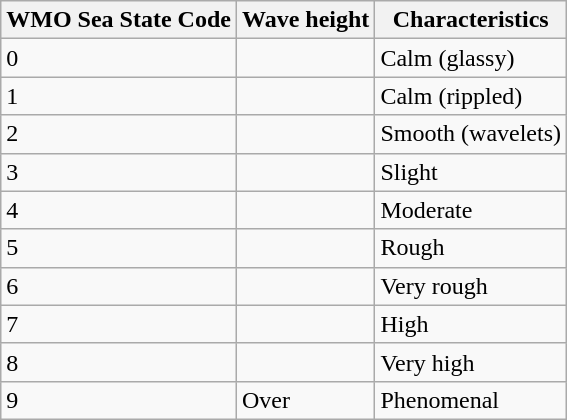<table class=wikitable>
<tr>
<th>WMO Sea State Code</th>
<th>Wave height</th>
<th>Characteristics</th>
</tr>
<tr>
<td>0</td>
<td></td>
<td>Calm (glassy)</td>
</tr>
<tr>
<td>1</td>
<td></td>
<td>Calm (rippled)</td>
</tr>
<tr>
<td>2</td>
<td></td>
<td>Smooth (wavelets)</td>
</tr>
<tr>
<td>3</td>
<td></td>
<td>Slight</td>
</tr>
<tr>
<td>4</td>
<td></td>
<td>Moderate</td>
</tr>
<tr>
<td>5</td>
<td></td>
<td>Rough</td>
</tr>
<tr>
<td>6</td>
<td></td>
<td>Very rough</td>
</tr>
<tr>
<td>7</td>
<td></td>
<td>High</td>
</tr>
<tr>
<td>8</td>
<td></td>
<td>Very high</td>
</tr>
<tr>
<td>9</td>
<td>Over </td>
<td>Phenomenal</td>
</tr>
</table>
